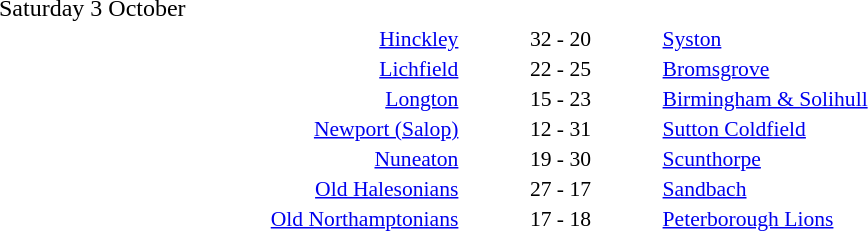<table style="width:70%;" cellspacing="1">
<tr>
<th width=35%></th>
<th width=15%></th>
<th></th>
</tr>
<tr>
<td>Saturday 3 October</td>
</tr>
<tr style=font-size:90%>
<td align=right><a href='#'>Hinckley</a></td>
<td align=center>32 - 20</td>
<td><a href='#'>Syston</a></td>
</tr>
<tr style=font-size:90%>
<td align=right><a href='#'>Lichfield</a></td>
<td align=center>22 - 25</td>
<td><a href='#'>Bromsgrove</a></td>
</tr>
<tr style=font-size:90%>
<td align=right><a href='#'>Longton</a></td>
<td align=center>15 - 23</td>
<td><a href='#'>Birmingham & Solihull</a></td>
</tr>
<tr style=font-size:90%>
<td align=right><a href='#'>Newport (Salop)</a></td>
<td align=center>12 - 31</td>
<td><a href='#'>Sutton Coldfield</a></td>
</tr>
<tr style=font-size:90%>
<td align=right><a href='#'>Nuneaton</a></td>
<td align=center>19 - 30</td>
<td><a href='#'>Scunthorpe</a></td>
</tr>
<tr style=font-size:90%>
<td align=right><a href='#'>Old Halesonians</a></td>
<td align=center>27 - 17</td>
<td><a href='#'>Sandbach</a></td>
</tr>
<tr style=font-size:90%>
<td align=right><a href='#'>Old Northamptonians</a></td>
<td align=center>17 - 18</td>
<td><a href='#'>Peterborough Lions</a></td>
</tr>
</table>
